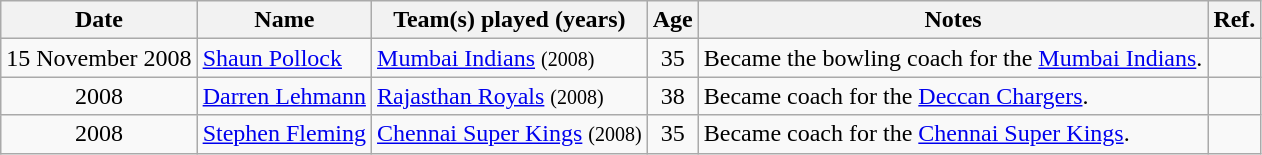<table class="wikitable">
<tr>
<th>Date</th>
<th>Name</th>
<th>Team(s) played (years)</th>
<th>Age</th>
<th>Notes</th>
<th>Ref.</th>
</tr>
<tr>
<td align=center>15 November 2008</td>
<td> <a href='#'>Shaun Pollock</a></td>
<td><a href='#'>Mumbai Indians</a> <small>(2008)</small></td>
<td align=center>35</td>
<td>Became the bowling coach for the <a href='#'>Mumbai Indians</a>.</td>
<td align=center></td>
</tr>
<tr>
<td align=center>2008</td>
<td> <a href='#'>Darren Lehmann</a></td>
<td><a href='#'>Rajasthan Royals</a> <small>(2008)</small></td>
<td align=center>38</td>
<td>Became coach for the <a href='#'>Deccan Chargers</a>.</td>
<td align=center></td>
</tr>
<tr>
<td align=center>2008</td>
<td> <a href='#'>Stephen Fleming</a></td>
<td><a href='#'>Chennai Super Kings</a> <small>(2008)</small></td>
<td align=center>35</td>
<td>Became coach for the <a href='#'>Chennai Super Kings</a>.</td>
<td align=center></td>
</tr>
</table>
